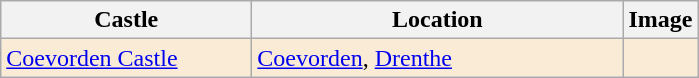<table class="wikitable">
<tr>
<th style="width:10em;">Castle</th>
<th style="width:15em;">Location</th>
<th>Image</th>
</tr>
<tr bgcolor="#FAEBD7">
<td><a href='#'>Coevorden Castle</a></td>
<td><a href='#'>Coevorden</a>, <a href='#'>Drenthe</a></td>
<td></td>
</tr>
</table>
